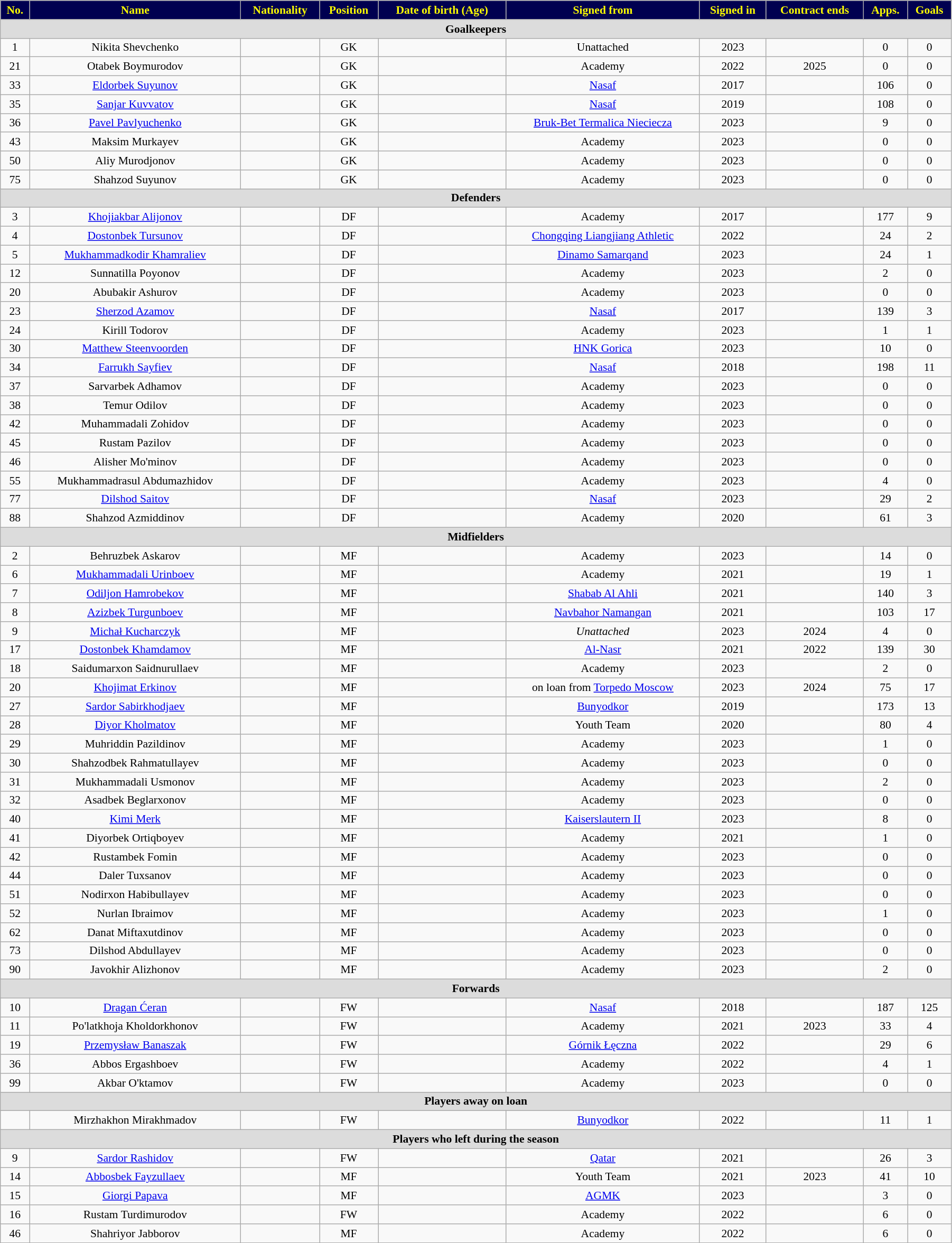<table class="wikitable"  style="text-align:center; font-size:90%; width:95%;">
<tr>
<th style="background:#000050; color:yellow; text-align:center;">No.</th>
<th style="background:#000050; color:yellow; text-align:center;">Name</th>
<th style="background:#000050; color:yellow; text-align:center;">Nationality</th>
<th style="background:#000050; color:yellow; text-align:center;">Position</th>
<th style="background:#000050; color:yellow; text-align:center;">Date of birth (Age)</th>
<th style="background:#000050; color:yellow; text-align:center;">Signed from</th>
<th style="background:#000050; color:yellow; text-align:center;">Signed in</th>
<th style="background:#000050; color:yellow; text-align:center;">Contract ends</th>
<th style="background:#000050; color:yellow; text-align:center;">Apps.</th>
<th style="background:#000050; color:yellow; text-align:center;">Goals</th>
</tr>
<tr>
<th colspan="11"  style="background:#dcdcdc; text-align:center;">Goalkeepers</th>
</tr>
<tr>
<td>1</td>
<td>Nikita Shevchenko</td>
<td></td>
<td>GK</td>
<td></td>
<td>Unattached</td>
<td>2023</td>
<td></td>
<td>0</td>
<td>0</td>
</tr>
<tr>
<td>21</td>
<td>Otabek Boymurodov</td>
<td></td>
<td>GK</td>
<td></td>
<td>Academy</td>
<td>2022</td>
<td>2025</td>
<td>0</td>
<td>0</td>
</tr>
<tr>
<td>33</td>
<td><a href='#'>Eldorbek Suyunov</a></td>
<td></td>
<td>GK</td>
<td></td>
<td><a href='#'>Nasaf</a></td>
<td>2017</td>
<td></td>
<td>106</td>
<td>0</td>
</tr>
<tr>
<td>35</td>
<td><a href='#'>Sanjar Kuvvatov</a></td>
<td></td>
<td>GK</td>
<td></td>
<td><a href='#'>Nasaf</a></td>
<td>2019</td>
<td></td>
<td>108</td>
<td>0</td>
</tr>
<tr>
<td>36</td>
<td><a href='#'>Pavel Pavlyuchenko</a></td>
<td></td>
<td>GK</td>
<td></td>
<td><a href='#'>Bruk-Bet Termalica Nieciecza</a></td>
<td>2023</td>
<td></td>
<td>9</td>
<td>0</td>
</tr>
<tr>
<td>43</td>
<td>Maksim Murkayev</td>
<td></td>
<td>GK</td>
<td></td>
<td>Academy</td>
<td>2023</td>
<td></td>
<td>0</td>
<td>0</td>
</tr>
<tr>
<td>50</td>
<td>Aliy Murodjonov</td>
<td></td>
<td>GK</td>
<td></td>
<td>Academy</td>
<td>2023</td>
<td></td>
<td>0</td>
<td>0</td>
</tr>
<tr>
<td>75</td>
<td>Shahzod Suyunov</td>
<td></td>
<td>GK</td>
<td></td>
<td>Academy</td>
<td>2023</td>
<td></td>
<td>0</td>
<td>0</td>
</tr>
<tr>
<th colspan="11"  style="background:#dcdcdc; text-align:center;">Defenders</th>
</tr>
<tr>
<td>3</td>
<td><a href='#'>Khojiakbar Alijonov</a></td>
<td></td>
<td>DF</td>
<td></td>
<td>Academy</td>
<td>2017</td>
<td></td>
<td>177</td>
<td>9</td>
</tr>
<tr>
<td>4</td>
<td><a href='#'>Dostonbek Tursunov</a></td>
<td></td>
<td>DF</td>
<td></td>
<td><a href='#'>Chongqing Liangjiang Athletic</a></td>
<td>2022</td>
<td></td>
<td>24</td>
<td>2</td>
</tr>
<tr>
<td>5</td>
<td><a href='#'>Mukhammadkodir Khamraliev</a></td>
<td></td>
<td>DF</td>
<td></td>
<td><a href='#'>Dinamo Samarqand</a></td>
<td>2023</td>
<td></td>
<td>24</td>
<td>1</td>
</tr>
<tr>
<td>12</td>
<td>Sunnatilla Poyonov</td>
<td></td>
<td>DF</td>
<td></td>
<td>Academy</td>
<td>2023</td>
<td></td>
<td>2</td>
<td>0</td>
</tr>
<tr>
<td>20</td>
<td>Abubakir Ashurov</td>
<td></td>
<td>DF</td>
<td></td>
<td>Academy</td>
<td>2023</td>
<td></td>
<td>0</td>
<td>0</td>
</tr>
<tr>
<td>23</td>
<td><a href='#'>Sherzod Azamov</a></td>
<td></td>
<td>DF</td>
<td></td>
<td><a href='#'>Nasaf</a></td>
<td>2017</td>
<td></td>
<td>139</td>
<td>3</td>
</tr>
<tr>
<td>24</td>
<td>Kirill Todorov</td>
<td></td>
<td>DF</td>
<td></td>
<td>Academy</td>
<td>2023</td>
<td></td>
<td>1</td>
<td>1</td>
</tr>
<tr>
<td>30</td>
<td><a href='#'>Matthew Steenvoorden</a></td>
<td></td>
<td>DF</td>
<td></td>
<td><a href='#'>HNK Gorica</a></td>
<td>2023</td>
<td></td>
<td>10</td>
<td>0</td>
</tr>
<tr>
<td>34</td>
<td><a href='#'>Farrukh Sayfiev</a></td>
<td></td>
<td>DF</td>
<td></td>
<td><a href='#'>Nasaf</a></td>
<td>2018</td>
<td></td>
<td>198</td>
<td>11</td>
</tr>
<tr>
<td>37</td>
<td>Sarvarbek Adhamov</td>
<td></td>
<td>DF</td>
<td></td>
<td>Academy</td>
<td>2023</td>
<td></td>
<td>0</td>
<td>0</td>
</tr>
<tr>
<td>38</td>
<td>Temur Odilov</td>
<td></td>
<td>DF</td>
<td></td>
<td>Academy</td>
<td>2023</td>
<td></td>
<td>0</td>
<td>0</td>
</tr>
<tr>
<td>42</td>
<td>Muhammadali Zohidov</td>
<td></td>
<td>DF</td>
<td></td>
<td>Academy</td>
<td>2023</td>
<td></td>
<td>0</td>
<td>0</td>
</tr>
<tr>
<td>45</td>
<td>Rustam Pazilov</td>
<td></td>
<td>DF</td>
<td></td>
<td>Academy</td>
<td>2023</td>
<td></td>
<td>0</td>
<td>0</td>
</tr>
<tr>
<td>46</td>
<td>Alisher Mo'minov</td>
<td></td>
<td>DF</td>
<td></td>
<td>Academy</td>
<td>2023</td>
<td></td>
<td>0</td>
<td>0</td>
</tr>
<tr>
<td>55</td>
<td>Mukhammadrasul Abdumazhidov</td>
<td></td>
<td>DF</td>
<td></td>
<td>Academy</td>
<td>2023</td>
<td></td>
<td>4</td>
<td>0</td>
</tr>
<tr>
<td>77</td>
<td><a href='#'>Dilshod Saitov</a></td>
<td></td>
<td>DF</td>
<td></td>
<td><a href='#'>Nasaf</a></td>
<td>2023</td>
<td></td>
<td>29</td>
<td>2</td>
</tr>
<tr>
<td>88</td>
<td>Shahzod Azmiddinov</td>
<td></td>
<td>DF</td>
<td></td>
<td>Academy</td>
<td>2020</td>
<td></td>
<td>61</td>
<td>3</td>
</tr>
<tr>
<th colspan="11"  style="background:#dcdcdc; text-align:center;">Midfielders</th>
</tr>
<tr>
<td>2</td>
<td>Behruzbek Askarov</td>
<td></td>
<td>MF</td>
<td></td>
<td>Academy</td>
<td>2023</td>
<td></td>
<td>14</td>
<td>0</td>
</tr>
<tr>
<td>6</td>
<td><a href='#'>Mukhammadali Urinboev</a></td>
<td></td>
<td>MF</td>
<td></td>
<td>Academy</td>
<td>2021</td>
<td></td>
<td>19</td>
<td>1</td>
</tr>
<tr>
<td>7</td>
<td><a href='#'>Odiljon Hamrobekov</a></td>
<td></td>
<td>MF</td>
<td></td>
<td><a href='#'>Shabab Al Ahli</a></td>
<td>2021</td>
<td></td>
<td>140</td>
<td>3</td>
</tr>
<tr>
<td>8</td>
<td><a href='#'>Azizbek Turgunboev</a></td>
<td></td>
<td>MF</td>
<td></td>
<td><a href='#'>Navbahor Namangan</a></td>
<td>2021</td>
<td></td>
<td>103</td>
<td>17</td>
</tr>
<tr>
<td>9</td>
<td><a href='#'>Michał Kucharczyk</a></td>
<td></td>
<td>MF</td>
<td></td>
<td><em>Unattached</em></td>
<td>2023</td>
<td>2024</td>
<td>4</td>
<td>0</td>
</tr>
<tr>
<td>17</td>
<td><a href='#'>Dostonbek Khamdamov</a></td>
<td></td>
<td>MF</td>
<td></td>
<td><a href='#'>Al-Nasr</a></td>
<td>2021</td>
<td>2022</td>
<td>139</td>
<td>30</td>
</tr>
<tr>
<td>18</td>
<td>Saidumarxon Saidnurullaev</td>
<td></td>
<td>MF</td>
<td></td>
<td>Academy</td>
<td>2023</td>
<td></td>
<td>2</td>
<td>0</td>
</tr>
<tr>
<td>20</td>
<td><a href='#'>Khojimat Erkinov</a></td>
<td></td>
<td>MF</td>
<td></td>
<td>on loan from <a href='#'>Torpedo Moscow</a></td>
<td>2023</td>
<td>2024</td>
<td>75</td>
<td>17</td>
</tr>
<tr>
<td>27</td>
<td><a href='#'>Sardor Sabirkhodjaev</a></td>
<td></td>
<td>MF</td>
<td></td>
<td><a href='#'>Bunyodkor</a></td>
<td>2019</td>
<td></td>
<td>173</td>
<td>13</td>
</tr>
<tr>
<td>28</td>
<td><a href='#'>Diyor Kholmatov</a></td>
<td></td>
<td>MF</td>
<td></td>
<td>Youth Team</td>
<td>2020</td>
<td></td>
<td>80</td>
<td>4</td>
</tr>
<tr>
<td>29</td>
<td>Muhriddin Pazildinov</td>
<td></td>
<td>MF</td>
<td></td>
<td>Academy</td>
<td>2023</td>
<td></td>
<td>1</td>
<td>0</td>
</tr>
<tr>
<td>30</td>
<td>Shahzodbek Rahmatullayev</td>
<td></td>
<td>MF</td>
<td></td>
<td>Academy</td>
<td>2023</td>
<td></td>
<td>0</td>
<td>0</td>
</tr>
<tr>
<td>31</td>
<td>Mukhammadali Usmonov</td>
<td></td>
<td>MF</td>
<td></td>
<td>Academy</td>
<td>2023</td>
<td></td>
<td>2</td>
<td>0</td>
</tr>
<tr>
<td>32</td>
<td>Asadbek Beglarxonov</td>
<td></td>
<td>MF</td>
<td></td>
<td>Academy</td>
<td>2023</td>
<td></td>
<td>0</td>
<td>0</td>
</tr>
<tr>
<td>40</td>
<td><a href='#'>Kimi Merk</a></td>
<td></td>
<td>MF</td>
<td></td>
<td><a href='#'>Kaiserslautern II</a></td>
<td>2023</td>
<td></td>
<td>8</td>
<td>0</td>
</tr>
<tr>
<td>41</td>
<td>Diyorbek Ortiqboyev</td>
<td></td>
<td>MF</td>
<td></td>
<td>Academy</td>
<td>2021</td>
<td></td>
<td>1</td>
<td>0</td>
</tr>
<tr>
<td>42</td>
<td>Rustambek Fomin</td>
<td></td>
<td>MF</td>
<td></td>
<td>Academy</td>
<td>2023</td>
<td></td>
<td>0</td>
<td>0</td>
</tr>
<tr>
<td>44</td>
<td>Daler Tuxsanov</td>
<td></td>
<td>MF</td>
<td></td>
<td>Academy</td>
<td>2023</td>
<td></td>
<td>0</td>
<td>0</td>
</tr>
<tr>
<td>51</td>
<td>Nodirxon Habibullayev</td>
<td></td>
<td>MF</td>
<td></td>
<td>Academy</td>
<td>2023</td>
<td></td>
<td>0</td>
<td>0</td>
</tr>
<tr>
<td>52</td>
<td>Nurlan Ibraimov</td>
<td></td>
<td>MF</td>
<td></td>
<td>Academy</td>
<td>2023</td>
<td></td>
<td>1</td>
<td>0</td>
</tr>
<tr>
<td>62</td>
<td>Danat Miftaxutdinov</td>
<td></td>
<td>MF</td>
<td></td>
<td>Academy</td>
<td>2023</td>
<td></td>
<td>0</td>
<td>0</td>
</tr>
<tr>
<td>73</td>
<td>Dilshod Abdullayev</td>
<td></td>
<td>MF</td>
<td></td>
<td>Academy</td>
<td>2023</td>
<td></td>
<td>0</td>
<td>0</td>
</tr>
<tr>
<td>90</td>
<td>Javokhir Alizhonov</td>
<td></td>
<td>MF</td>
<td></td>
<td>Academy</td>
<td>2023</td>
<td></td>
<td>2</td>
<td>0</td>
</tr>
<tr>
<th colspan="11"  style="background:#dcdcdc; text-align:center;">Forwards</th>
</tr>
<tr>
<td>10</td>
<td><a href='#'>Dragan Ćeran</a></td>
<td></td>
<td>FW</td>
<td></td>
<td><a href='#'>Nasaf</a></td>
<td>2018</td>
<td></td>
<td>187</td>
<td>125</td>
</tr>
<tr>
<td>11</td>
<td>Po'latkhoja Kholdorkhonov</td>
<td></td>
<td>FW</td>
<td></td>
<td>Academy</td>
<td>2021</td>
<td>2023</td>
<td>33</td>
<td>4</td>
</tr>
<tr>
<td>19</td>
<td><a href='#'>Przemysław Banaszak</a></td>
<td></td>
<td>FW</td>
<td></td>
<td><a href='#'>Górnik Łęczna</a></td>
<td>2022</td>
<td></td>
<td>29</td>
<td>6</td>
</tr>
<tr>
<td>36</td>
<td>Abbos Ergashboev</td>
<td></td>
<td>FW</td>
<td></td>
<td>Academy</td>
<td>2022</td>
<td></td>
<td>4</td>
<td>1</td>
</tr>
<tr>
<td>99</td>
<td>Akbar O'ktamov</td>
<td></td>
<td>FW</td>
<td></td>
<td>Academy</td>
<td>2023</td>
<td></td>
<td>0</td>
<td>0</td>
</tr>
<tr>
<th colspan="11"  style="background:#dcdcdc; text-align:center;">Players away on loan</th>
</tr>
<tr>
<td></td>
<td>Mirzhakhon Mirakhmadov</td>
<td></td>
<td>FW</td>
<td></td>
<td><a href='#'>Bunyodkor</a></td>
<td>2022</td>
<td></td>
<td>11</td>
<td>1</td>
</tr>
<tr>
<th colspan="11"  style="background:#dcdcdc; text-align:center;">Players who left during the season</th>
</tr>
<tr>
<td>9</td>
<td><a href='#'>Sardor Rashidov</a></td>
<td></td>
<td>FW</td>
<td></td>
<td><a href='#'>Qatar</a></td>
<td>2021</td>
<td></td>
<td>26</td>
<td>3</td>
</tr>
<tr>
<td>14</td>
<td><a href='#'>Abbosbek Fayzullaev</a></td>
<td></td>
<td>MF</td>
<td></td>
<td>Youth Team</td>
<td>2021</td>
<td>2023</td>
<td>41</td>
<td>10</td>
</tr>
<tr>
<td>15</td>
<td><a href='#'>Giorgi Papava</a></td>
<td></td>
<td>MF</td>
<td></td>
<td><a href='#'>AGMK</a></td>
<td>2023</td>
<td></td>
<td>3</td>
<td>0</td>
</tr>
<tr>
<td>16</td>
<td>Rustam Turdimurodov</td>
<td></td>
<td>FW</td>
<td></td>
<td>Academy</td>
<td>2022</td>
<td></td>
<td>6</td>
<td>0</td>
</tr>
<tr>
<td>46</td>
<td>Shahriyor Jabborov</td>
<td></td>
<td>MF</td>
<td></td>
<td>Academy</td>
<td>2022</td>
<td></td>
<td>6</td>
<td>0</td>
</tr>
</table>
